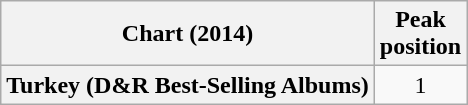<table class="wikitable plainrowheaders sortable" style="text-align:center;" border="1">
<tr>
<th scope="col">Chart (2014)</th>
<th scope="col">Peak<br>position</th>
</tr>
<tr>
<th scope="row">Turkey (D&R Best-Selling Albums)</th>
<td>1</td>
</tr>
</table>
